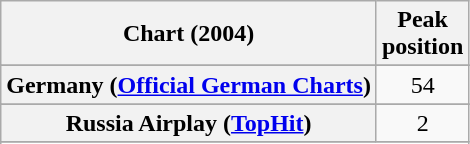<table class="wikitable plainrowheaders sortable" style="text-align:center;">
<tr>
<th scope="col">Chart (2004)</th>
<th scope="col">Peak<br>position</th>
</tr>
<tr>
</tr>
<tr>
</tr>
<tr>
<th scope="row">Germany (<a href='#'>Official German Charts</a>)</th>
<td>54</td>
</tr>
<tr>
</tr>
<tr>
</tr>
<tr>
</tr>
<tr>
<th scope="row">Russia Airplay (<a href='#'>TopHit</a>)</th>
<td>2</td>
</tr>
<tr>
</tr>
<tr>
</tr>
<tr>
</tr>
<tr>
</tr>
<tr>
</tr>
<tr>
</tr>
</table>
